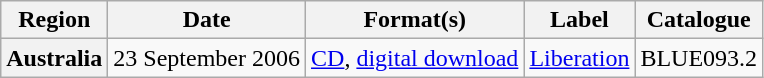<table class="wikitable plainrowheaders">
<tr>
<th scope="col">Region</th>
<th scope="col">Date</th>
<th scope="col">Format(s)</th>
<th scope="col">Label</th>
<th scope="col">Catalogue</th>
</tr>
<tr>
<th scope="row">Australia</th>
<td>23 September 2006</td>
<td><a href='#'>CD</a>, <a href='#'>digital download</a></td>
<td><a href='#'>Liberation</a></td>
<td>BLUE093.2</td>
</tr>
</table>
